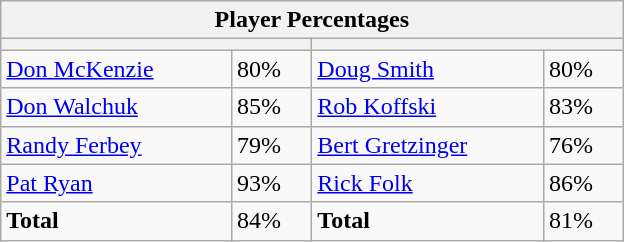<table class="wikitable">
<tr>
<th colspan=4 width=400>Player Percentages</th>
</tr>
<tr>
<th colspan=2 width=200></th>
<th colspan=2 width=200></th>
</tr>
<tr>
<td><a href='#'>Don McKenzie</a></td>
<td>80%</td>
<td><a href='#'>Doug Smith</a></td>
<td>80%</td>
</tr>
<tr>
<td><a href='#'>Don Walchuk</a></td>
<td>85%</td>
<td><a href='#'>Rob Koffski</a></td>
<td>83%</td>
</tr>
<tr>
<td><a href='#'>Randy Ferbey</a></td>
<td>79%</td>
<td><a href='#'>Bert Gretzinger</a></td>
<td>76%</td>
</tr>
<tr>
<td><a href='#'>Pat Ryan</a></td>
<td>93%</td>
<td><a href='#'>Rick Folk</a></td>
<td>86%</td>
</tr>
<tr>
<td><strong>Total</strong></td>
<td>84%</td>
<td><strong>Total</strong></td>
<td>81%</td>
</tr>
</table>
